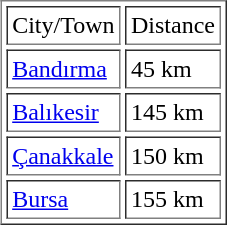<table cellpadding=20 align=right>
<tr>
<td><br><table align=left border=1 cellspacing=3 cellpadding=3>
<tr>
<td>City/Town</td>
<td>Distance</td>
</tr>
<tr>
<td><a href='#'>Bandırma</a></td>
<td>45 km</td>
</tr>
<tr>
<td><a href='#'>Balıkesir</a></td>
<td>145 km</td>
</tr>
<tr>
<td><a href='#'>Çanakkale</a></td>
<td>150 km</td>
</tr>
<tr>
<td><a href='#'>Bursa</a></td>
<td>155 km</td>
</tr>
</table>
</td>
</tr>
</table>
